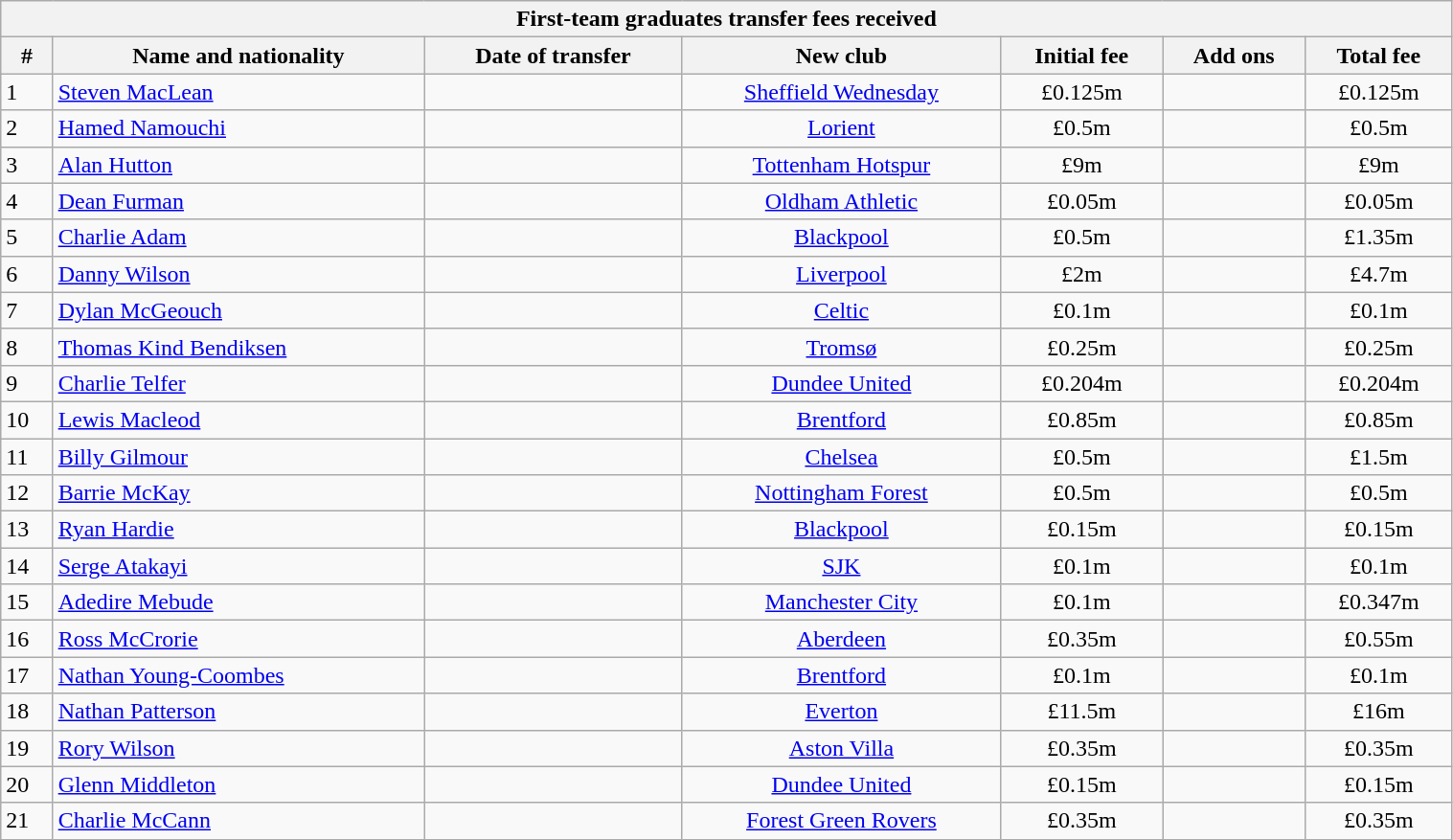<table class="wikitable plainrowheaders" style="width: 80%;">
<tr>
<th colspan=7>First-team graduates transfer fees received</th>
</tr>
<tr>
<th scope="col">#</th>
<th scope="col">Name and nationality</th>
<th scope="col">Date of transfer</th>
<th scope="col">New club</th>
<th scope="col">Initial fee</th>
<th scope="col">Add ons</th>
<th scope="col">Total fee</th>
</tr>
<tr>
<td>1</td>
<td> <a href='#'>Steven MacLean</a></td>
<td></td>
<td align="center"><a href='#'>Sheffield Wednesday</a> </td>
<td align="center">£0.125m</td>
<td align="center"></td>
<td align="center">£0.125m</td>
</tr>
<tr>
<td>2</td>
<td> <a href='#'>Hamed Namouchi</a></td>
<td></td>
<td align="center"><a href='#'>Lorient</a> </td>
<td align="center">£0.5m</td>
<td align="center"></td>
<td align="center">£0.5m</td>
</tr>
<tr>
<td>3</td>
<td> <a href='#'>Alan Hutton</a></td>
<td></td>
<td align="center"><a href='#'>Tottenham Hotspur</a> </td>
<td align="center">£9m</td>
<td align="center"></td>
<td align="center">£9m</td>
</tr>
<tr>
<td>4</td>
<td> <a href='#'>Dean Furman</a></td>
<td></td>
<td align="center"><a href='#'>Oldham Athletic</a> </td>
<td align="center">£0.05m</td>
<td align="center"></td>
<td align="center">£0.05m</td>
</tr>
<tr>
<td>5</td>
<td> <a href='#'>Charlie Adam</a></td>
<td></td>
<td align="center"><a href='#'>Blackpool</a> </td>
<td align="center">£0.5m</td>
<td align="center"></td>
<td align="center">£1.35m</td>
</tr>
<tr>
<td>6</td>
<td> <a href='#'>Danny Wilson</a></td>
<td></td>
<td align="center"><a href='#'>Liverpool</a> </td>
<td align="center">£2m</td>
<td align="center"></td>
<td align="center">£4.7m</td>
</tr>
<tr>
<td>7</td>
<td> <a href='#'>Dylan McGeouch</a></td>
<td></td>
<td align="center"><a href='#'>Celtic</a> </td>
<td align="center">£0.1m</td>
<td align="center"></td>
<td align="center">£0.1m</td>
</tr>
<tr>
<td>8</td>
<td> <a href='#'>Thomas Kind Bendiksen</a></td>
<td></td>
<td align="center"><a href='#'>Tromsø</a> </td>
<td align="center">£0.25m</td>
<td align="center"></td>
<td align="center">£0.25m</td>
</tr>
<tr>
<td>9</td>
<td> <a href='#'>Charlie Telfer</a></td>
<td></td>
<td align="center"><a href='#'>Dundee United</a> </td>
<td align="center">£0.204m</td>
<td align="center"></td>
<td align="center">£0.204m</td>
</tr>
<tr>
<td>10</td>
<td> <a href='#'>Lewis Macleod</a></td>
<td></td>
<td align="center"><a href='#'>Brentford</a> </td>
<td align="center">£0.85m</td>
<td align="center"></td>
<td align="center">£0.85m</td>
</tr>
<tr>
<td>11</td>
<td> <a href='#'>Billy Gilmour</a></td>
<td></td>
<td align="center"><a href='#'>Chelsea</a> </td>
<td align="center">£0.5m</td>
<td align="center"></td>
<td align="center">£1.5m</td>
</tr>
<tr>
<td>12</td>
<td> <a href='#'>Barrie McKay</a></td>
<td></td>
<td align="center"><a href='#'>Nottingham Forest</a> </td>
<td align="center">£0.5m</td>
<td align="center"></td>
<td align="center">£0.5m</td>
</tr>
<tr>
<td>13</td>
<td> <a href='#'>Ryan Hardie</a></td>
<td></td>
<td align="center"><a href='#'>Blackpool</a> </td>
<td align="center">£0.15m</td>
<td align="center"></td>
<td align="center">£0.15m</td>
</tr>
<tr>
<td>14</td>
<td> <a href='#'>Serge Atakayi</a></td>
<td></td>
<td align="center"><a href='#'>SJK</a> </td>
<td align="center">£0.1m</td>
<td align="center"></td>
<td align="center">£0.1m</td>
</tr>
<tr>
<td>15</td>
<td> <a href='#'>Adedire Mebude</a></td>
<td></td>
<td align="center"><a href='#'>Manchester City</a> </td>
<td align="center">£0.1m</td>
<td align="center"></td>
<td align="center">£0.347m</td>
</tr>
<tr>
<td>16</td>
<td> <a href='#'>Ross McCrorie</a></td>
<td></td>
<td align="center"><a href='#'>Aberdeen</a> </td>
<td align="center">£0.35m</td>
<td align="center"></td>
<td align="center">£0.55m</td>
</tr>
<tr>
<td>17</td>
<td> <a href='#'>Nathan Young-Coombes</a></td>
<td></td>
<td align="center"><a href='#'>Brentford</a> </td>
<td align="center">£0.1m</td>
<td align="center"></td>
<td align="center">£0.1m</td>
</tr>
<tr>
<td>18</td>
<td> <a href='#'>Nathan Patterson</a></td>
<td></td>
<td align="center"><a href='#'>Everton</a> </td>
<td align="center">£11.5m</td>
<td align="center"></td>
<td align="center">£16m</td>
</tr>
<tr>
<td>19</td>
<td> <a href='#'>Rory Wilson</a></td>
<td></td>
<td align="center"><a href='#'>Aston Villa</a> </td>
<td align="center">£0.35m</td>
<td align="center"></td>
<td align="center">£0.35m</td>
</tr>
<tr>
<td>20</td>
<td> <a href='#'>Glenn Middleton</a></td>
<td></td>
<td align="center"><a href='#'>Dundee United</a> </td>
<td align="center">£0.15m</td>
<td align="center"></td>
<td align="center">£0.15m</td>
</tr>
<tr>
<td>21</td>
<td> <a href='#'>Charlie McCann</a></td>
<td></td>
<td align="center"><a href='#'>Forest Green Rovers</a> </td>
<td align="center">£0.35m</td>
<td align="center"></td>
<td align="center">£0.35m</td>
</tr>
</table>
